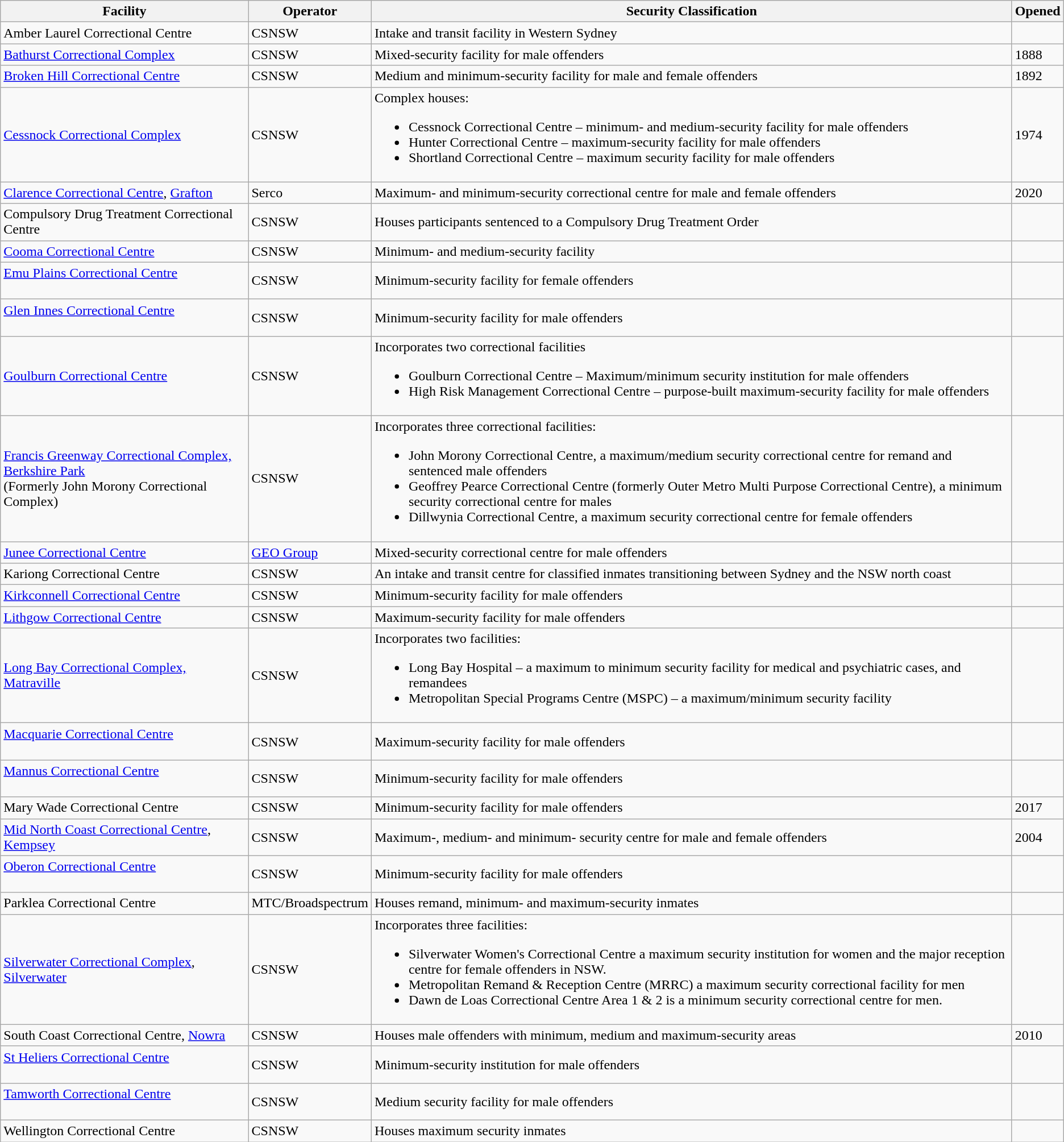<table class="wikitable">
<tr>
<th>Facility</th>
<th>Operator</th>
<th><strong>Security Classification</strong></th>
<th>Opened</th>
</tr>
<tr>
<td>Amber Laurel Correctional Centre</td>
<td>CSNSW</td>
<td>Intake and transit facility in Western Sydney</td>
<td></td>
</tr>
<tr>
<td><a href='#'>Bathurst Correctional Complex</a></td>
<td>CSNSW</td>
<td>Mixed-security facility for male offenders</td>
<td>1888</td>
</tr>
<tr>
<td><a href='#'>Broken Hill Correctional Centre</a></td>
<td>CSNSW</td>
<td>Medium and minimum-security facility for male and female offenders</td>
<td>1892</td>
</tr>
<tr>
<td><a href='#'>Cessnock Correctional Complex</a></td>
<td>CSNSW</td>
<td>Complex houses:<br><ul><li>Cessnock Correctional Centre – minimum- and medium-security facility for male offenders</li><li>Hunter Correctional Centre – maximum-security facility for male offenders</li><li>Shortland Correctional Centre – maximum security facility for male offenders</li></ul></td>
<td>1974</td>
</tr>
<tr>
<td><a href='#'>Clarence Correctional Centre</a>, <a href='#'>Grafton</a></td>
<td>Serco</td>
<td>Maximum- and minimum-security correctional centre for male and female offenders</td>
<td>2020</td>
</tr>
<tr>
<td>Compulsory Drug Treatment Correctional Centre</td>
<td>CSNSW</td>
<td>Houses participants sentenced to a Compulsory Drug Treatment Order</td>
<td></td>
</tr>
<tr>
<td><a href='#'>Cooma Correctional Centre</a></td>
<td>CSNSW</td>
<td>Minimum- and medium-security facility</td>
<td></td>
</tr>
<tr>
<td><a href='#'>Emu Plains Correctional Centre</a>                             </td>
<td>CSNSW</td>
<td>Minimum-security facility for female offenders</td>
<td></td>
</tr>
<tr>
<td><a href='#'>Glen Innes Correctional Centre</a>                             </td>
<td>CSNSW</td>
<td>Minimum-security facility for male offenders</td>
<td></td>
</tr>
<tr>
<td><a href='#'>Goulburn Correctional Centre</a></td>
<td>CSNSW</td>
<td>Incorporates two correctional facilities<br><ul><li>Goulburn Correctional Centre – Maximum/minimum security institution for male offenders</li><li>High Risk Management Correctional Centre – purpose-built maximum-security facility for male offenders</li></ul></td>
<td></td>
</tr>
<tr>
<td><a href='#'>Francis Greenway Correctional Complex, Berkshire Park</a><br>(Formerly John Morony Correctional Complex)</td>
<td>CSNSW</td>
<td>Incorporates three correctional facilities:<br><ul><li>John Morony Correctional Centre, a maximum/medium security correctional centre for remand and sentenced male offenders</li><li>Geoffrey Pearce Correctional Centre (formerly Outer Metro Multi Purpose Correctional Centre), a minimum security correctional centre for males</li><li>Dillwynia Correctional Centre, a maximum security correctional centre for female offenders</li></ul></td>
<td></td>
</tr>
<tr>
<td><a href='#'>Junee Correctional Centre</a></td>
<td><a href='#'>GEO Group</a></td>
<td>Mixed-security correctional centre for male offenders</td>
<td></td>
</tr>
<tr>
<td>Kariong Correctional Centre</td>
<td>CSNSW</td>
<td>An intake and transit centre for classified inmates transitioning between Sydney and the NSW north coast</td>
<td></td>
</tr>
<tr>
<td><a href='#'>Kirkconnell Correctional Centre</a></td>
<td>CSNSW</td>
<td>Minimum-security facility for male offenders</td>
<td></td>
</tr>
<tr>
<td><a href='#'>Lithgow Correctional Centre</a></td>
<td>CSNSW</td>
<td>Maximum-security facility for male offenders</td>
<td></td>
</tr>
<tr>
<td><a href='#'>Long Bay Correctional Complex, Matraville</a></td>
<td>CSNSW</td>
<td>Incorporates two facilities:<br><ul><li>Long Bay Hospital – a maximum to minimum security facility for medical and psychiatric cases, and remandees</li><li>Metropolitan Special Programs Centre (MSPC) – a maximum/minimum security facility</li></ul></td>
<td></td>
</tr>
<tr>
<td><a href='#'>Macquarie Correctional Centre</a>                               </td>
<td>CSNSW</td>
<td>Maximum-security facility for male offenders</td>
<td></td>
</tr>
<tr>
<td><a href='#'>Mannus Correctional Centre</a>                                   </td>
<td>CSNSW</td>
<td>Minimum-security facility for male offenders</td>
<td></td>
</tr>
<tr>
<td>Mary Wade Correctional Centre</td>
<td>CSNSW</td>
<td>Minimum-security facility for male offenders</td>
<td>2017</td>
</tr>
<tr>
<td><a href='#'>Mid North Coast Correctional Centre</a>, <a href='#'>Kempsey</a></td>
<td>CSNSW</td>
<td>Maximum-, medium- and minimum- security centre for male and female offenders</td>
<td>2004</td>
</tr>
<tr>
<td><a href='#'>Oberon Correctional Centre</a>                                   </td>
<td>CSNSW</td>
<td>Minimum-security facility for male offenders</td>
<td></td>
</tr>
<tr>
<td>Parklea Correctional Centre</td>
<td>MTC/Broadspectrum</td>
<td>Houses remand, minimum- and maximum-security inmates</td>
<td></td>
</tr>
<tr>
<td><a href='#'>Silverwater Correctional Complex</a>, <a href='#'>Silverwater</a></td>
<td>CSNSW</td>
<td>Incorporates three facilities:<br><ul><li>Silverwater Women's Correctional Centre a maximum security institution for women and the major reception centre for female offenders in NSW.</li><li>Metropolitan Remand & Reception Centre (MRRC) a maximum security correctional facility for men</li><li>Dawn de Loas Correctional Centre Area 1 & 2 is a minimum security correctional centre for men.</li></ul></td>
<td></td>
</tr>
<tr>
<td>South Coast Correctional Centre, <a href='#'>Nowra</a></td>
<td>CSNSW</td>
<td>Houses male offenders with minimum, medium and maximum-security areas</td>
<td>2010</td>
</tr>
<tr>
<td><a href='#'>St Heliers Correctional Centre</a>                               </td>
<td>CSNSW</td>
<td>Minimum-security institution for male offenders</td>
<td></td>
</tr>
<tr>
<td><a href='#'>Tamworth Correctional Centre</a>                               </td>
<td>CSNSW</td>
<td>Medium security facility for male offenders</td>
<td></td>
</tr>
<tr>
<td>Wellington Correctional Centre</td>
<td>CSNSW</td>
<td>Houses maximum security inmates</td>
<td></td>
</tr>
</table>
